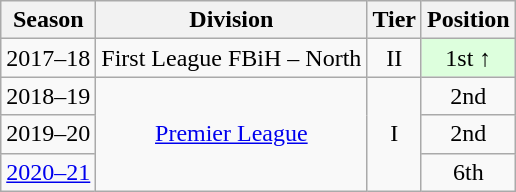<table class="wikitable">
<tr>
<th>Season</th>
<th>Division</th>
<th>Tier</th>
<th>Position</th>
</tr>
<tr align="center">
<td>2017–18</td>
<td align="left">First League FBiH – North</td>
<td>II</td>
<td bgcolor="#ddffdd">1st ↑</td>
</tr>
<tr align="center">
<td>2018–19</td>
<td align="center" rowspan=3><a href='#'>Premier League</a></td>
<td rowspan=3>I</td>
<td>2nd</td>
</tr>
<tr align="center">
<td>2019–20</td>
<td>2nd</td>
</tr>
<tr align="center">
<td><a href='#'>2020–21</a></td>
<td>6th</td>
</tr>
</table>
